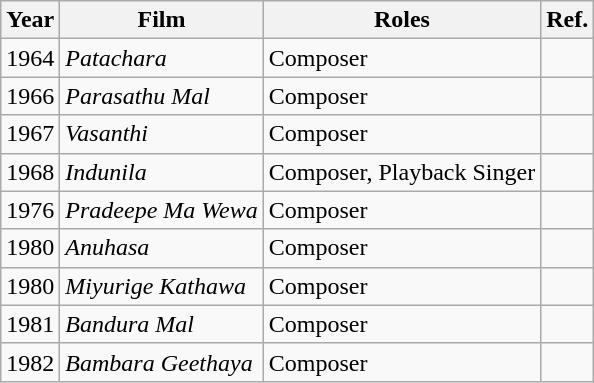<table class="wikitable">
<tr>
<th>Year</th>
<th>Film</th>
<th>Roles</th>
<th>Ref.</th>
</tr>
<tr>
<td>1964</td>
<td><em>Patachara</em></td>
<td>Composer</td>
<td></td>
</tr>
<tr>
<td>1966</td>
<td><em>Parasathu Mal</em></td>
<td>Composer</td>
<td></td>
</tr>
<tr>
<td>1967</td>
<td><em>Vasanthi</em></td>
<td>Composer</td>
<td></td>
</tr>
<tr>
<td>1968</td>
<td><em>Indunila</em></td>
<td>Composer, Playback Singer</td>
<td></td>
</tr>
<tr>
<td>1976</td>
<td><em>Pradeepe Ma Wewa</em></td>
<td>Composer</td>
<td></td>
</tr>
<tr>
<td>1980</td>
<td><em>Anuhasa</em></td>
<td>Composer</td>
<td></td>
</tr>
<tr>
<td>1980</td>
<td><em>Miyurige Kathawa</em></td>
<td>Composer</td>
<td></td>
</tr>
<tr>
<td>1981</td>
<td><em>Bandura Mal</em></td>
<td>Composer</td>
<td></td>
</tr>
<tr>
<td>1982</td>
<td><em>Bambara Geethaya</em></td>
<td>Composer</td>
<td></td>
</tr>
</table>
